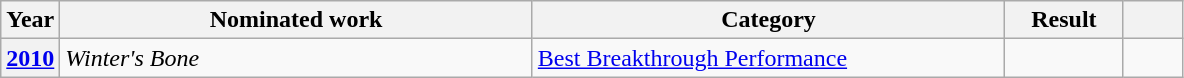<table class="wikitable plainrowheaders">
<tr>
<th scope="col" style="width:5%;">Year</th>
<th scope="col" style="width:40%;">Nominated work</th>
<th scope="col" style="width:40%;">Category</th>
<th scope="col" style="width:10%;">Result</th>
<th scope="col" style="width:5%;"></th>
</tr>
<tr>
<th scope="row" style="text-align:center;"><a href='#'>2010</a></th>
<td style="text-align:left;"><em>Winter's Bone</em></td>
<td><a href='#'>Best Breakthrough Performance</a></td>
<td></td>
<td style="text-align:center;"></td>
</tr>
</table>
